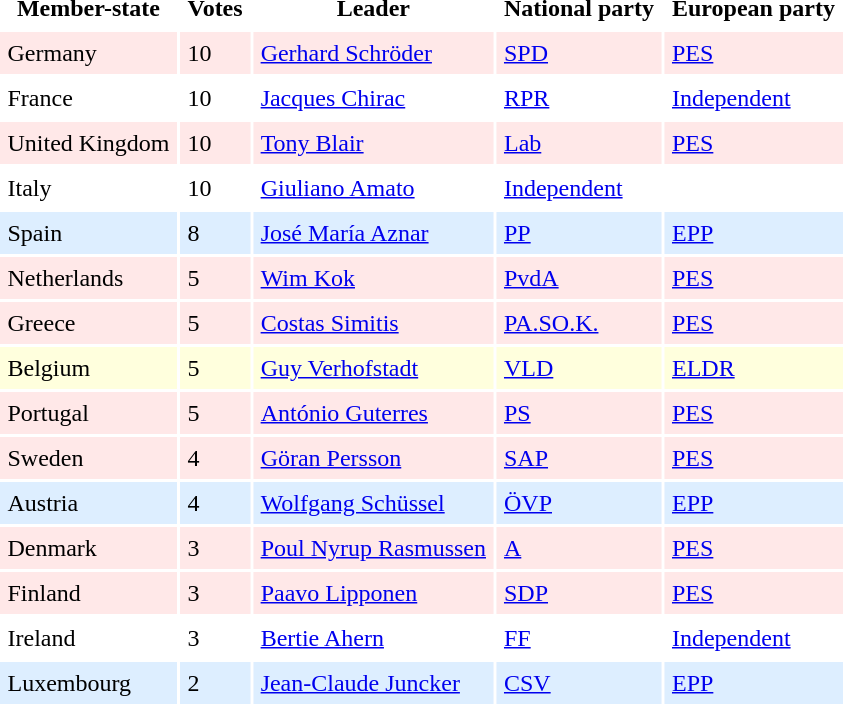<table border=0 cellpadding=5 cellspacing=2>
<tr ----bgcolor=lightgrey>
<th>Member-state</th>
<th>Votes</th>
<th>Leader</th>
<th>National party</th>
<th>European party</th>
</tr>
<tr ---- bgcolor=#FFE8E8>
<td>Germany</td>
<td>10</td>
<td><a href='#'>Gerhard Schröder</a></td>
<td><a href='#'>SPD</a></td>
<td><a href='#'>PES</a></td>
</tr>
<tr ----bgcolor=lightgrey>
<td>France</td>
<td>10</td>
<td><a href='#'>Jacques Chirac</a></td>
<td><a href='#'>RPR</a></td>
<td><a href='#'>Independent</a></td>
</tr>
<tr ---- bgcolor=#FFE8E8>
<td>United Kingdom</td>
<td>10</td>
<td><a href='#'>Tony Blair</a></td>
<td><a href='#'>Lab</a></td>
<td><a href='#'>PES</a></td>
</tr>
<tr ----bgcolor=lightgrey>
<td>Italy</td>
<td>10</td>
<td><a href='#'>Giuliano Amato</a></td>
<td colspan="2"><a href='#'>Independent</a></td>
</tr>
<tr ---- bgcolor=#DDEEFF>
<td>Spain</td>
<td>8</td>
<td><a href='#'>José María Aznar</a></td>
<td><a href='#'>PP</a></td>
<td><a href='#'>EPP</a></td>
</tr>
<tr ---- bgcolor=#FFE8E8>
<td>Netherlands</td>
<td>5</td>
<td><a href='#'>Wim Kok</a></td>
<td><a href='#'>PvdA</a></td>
<td><a href='#'>PES</a></td>
</tr>
<tr ---- bgcolor=#FFE8E8>
<td>Greece</td>
<td>5</td>
<td><a href='#'>Costas Simitis</a></td>
<td><a href='#'>PA.SO.K.</a></td>
<td><a href='#'>PES</a></td>
</tr>
<tr ---- bgcolor=#FFFFDD>
<td>Belgium</td>
<td>5</td>
<td><a href='#'>Guy Verhofstadt</a></td>
<td><a href='#'>VLD</a></td>
<td><a href='#'>ELDR</a></td>
</tr>
<tr ---- bgcolor=#FFE8E8>
<td>Portugal</td>
<td>5</td>
<td><a href='#'>António Guterres</a></td>
<td><a href='#'>PS</a></td>
<td><a href='#'>PES</a></td>
</tr>
<tr ---- bgcolor=#FFE8E8>
<td>Sweden</td>
<td>4</td>
<td><a href='#'>Göran Persson</a></td>
<td><a href='#'>SAP</a></td>
<td><a href='#'>PES</a></td>
</tr>
<tr ---- bgcolor=#DDEEFF>
<td>Austria</td>
<td>4</td>
<td><a href='#'>Wolfgang Schüssel</a></td>
<td><a href='#'>ÖVP</a></td>
<td><a href='#'>EPP</a></td>
</tr>
<tr ---- bgcolor=#FFE8E8>
<td>Denmark</td>
<td>3</td>
<td><a href='#'>Poul Nyrup Rasmussen</a></td>
<td><a href='#'>A</a></td>
<td><a href='#'>PES</a></td>
</tr>
<tr ---- bgcolor=#FFE8E8>
<td>Finland</td>
<td>3</td>
<td><a href='#'>Paavo Lipponen</a></td>
<td><a href='#'>SDP</a></td>
<td><a href='#'>PES</a></td>
</tr>
<tr ----bgcolor=lightgrey>
<td>Ireland</td>
<td>3</td>
<td><a href='#'>Bertie Ahern</a></td>
<td><a href='#'>FF</a></td>
<td><a href='#'>Independent</a></td>
</tr>
<tr ---- bgcolor=#DDEEFF>
<td>Luxembourg</td>
<td>2</td>
<td><a href='#'>Jean-Claude Juncker</a></td>
<td><a href='#'>CSV</a></td>
<td><a href='#'>EPP</a></td>
</tr>
</table>
